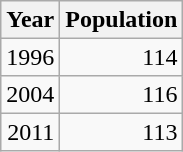<table class="wikitable" style="line-height:1.1em;">
<tr>
<th>Year</th>
<th>Population</th>
</tr>
<tr align="right">
<td>1996</td>
<td>114</td>
</tr>
<tr align="right">
<td>2004</td>
<td>116</td>
</tr>
<tr align="right">
<td>2011</td>
<td>113</td>
</tr>
</table>
